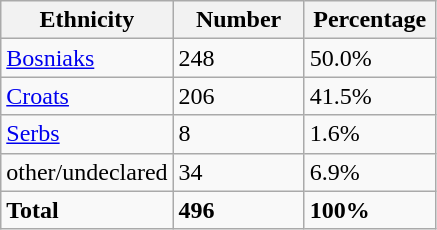<table class="wikitable">
<tr>
<th width="100px">Ethnicity</th>
<th width="80px">Number</th>
<th width="80px">Percentage</th>
</tr>
<tr>
<td><a href='#'>Bosniaks</a></td>
<td>248</td>
<td>50.0%</td>
</tr>
<tr>
<td><a href='#'>Croats</a></td>
<td>206</td>
<td>41.5%</td>
</tr>
<tr>
<td><a href='#'>Serbs</a></td>
<td>8</td>
<td>1.6%</td>
</tr>
<tr>
<td>other/undeclared</td>
<td>34</td>
<td>6.9%</td>
</tr>
<tr>
<td><strong>Total</strong></td>
<td><strong>496</strong></td>
<td><strong>100%</strong></td>
</tr>
</table>
